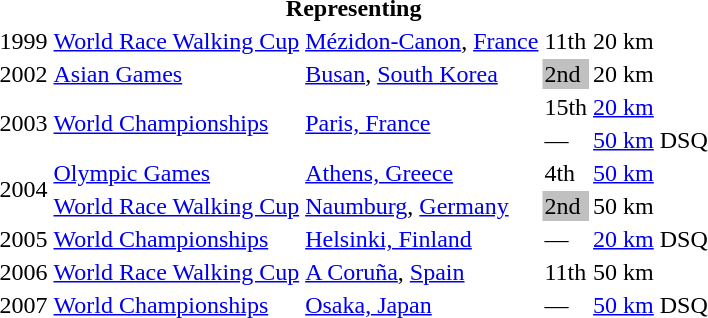<table>
<tr>
<th colspan="6">Representing </th>
</tr>
<tr>
<td>1999</td>
<td><a href='#'>World Race Walking Cup</a></td>
<td><a href='#'>Mézidon-Canon</a>, <a href='#'>France</a></td>
<td>11th</td>
<td>20 km</td>
<td></td>
</tr>
<tr>
<td>2002</td>
<td><a href='#'>Asian Games</a></td>
<td><a href='#'>Busan</a>, <a href='#'>South Korea</a></td>
<td bgcolor="silver">2nd</td>
<td>20 km</td>
<td></td>
</tr>
<tr>
<td rowspan=2>2003</td>
<td rowspan=2><a href='#'>World Championships</a></td>
<td rowspan=2><a href='#'>Paris, France</a></td>
<td>15th</td>
<td><a href='#'>20 km</a></td>
</tr>
<tr>
<td>—</td>
<td><a href='#'>50 km</a></td>
<td>DSQ</td>
</tr>
<tr>
<td rowspan=2>2004</td>
<td><a href='#'>Olympic Games</a></td>
<td><a href='#'>Athens, Greece</a></td>
<td>4th</td>
<td><a href='#'>50 km</a></td>
<td></td>
</tr>
<tr>
<td><a href='#'>World Race Walking Cup</a></td>
<td><a href='#'>Naumburg</a>, <a href='#'>Germany</a></td>
<td bgcolor="silver">2nd</td>
<td>50 km</td>
<td></td>
</tr>
<tr>
<td>2005</td>
<td><a href='#'>World Championships</a></td>
<td><a href='#'>Helsinki, Finland</a></td>
<td>—</td>
<td><a href='#'>20 km</a></td>
<td>DSQ</td>
</tr>
<tr>
<td>2006</td>
<td><a href='#'>World Race Walking Cup</a></td>
<td><a href='#'>A Coruña</a>, <a href='#'>Spain</a></td>
<td>11th</td>
<td>50 km</td>
<td></td>
</tr>
<tr>
<td>2007</td>
<td><a href='#'>World Championships</a></td>
<td><a href='#'>Osaka, Japan</a></td>
<td>—</td>
<td><a href='#'>50 km</a></td>
<td>DSQ</td>
</tr>
</table>
